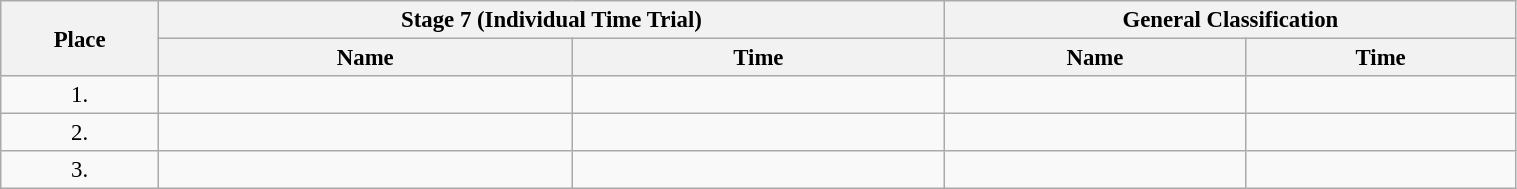<table class=wikitable style="font-size:95%" width="80%">
<tr>
<th rowspan="2">Place</th>
<th colspan="2">Stage 7 (Individual Time Trial)</th>
<th colspan="2">General Classification</th>
</tr>
<tr>
<th>Name</th>
<th>Time</th>
<th>Name</th>
<th>Time</th>
</tr>
<tr>
<td align="center">1.</td>
<td></td>
<td></td>
<td></td>
<td></td>
</tr>
<tr>
<td align="center">2.</td>
<td></td>
<td></td>
<td></td>
<td></td>
</tr>
<tr>
<td align="center">3.</td>
<td></td>
<td></td>
<td></td>
<td></td>
</tr>
</table>
